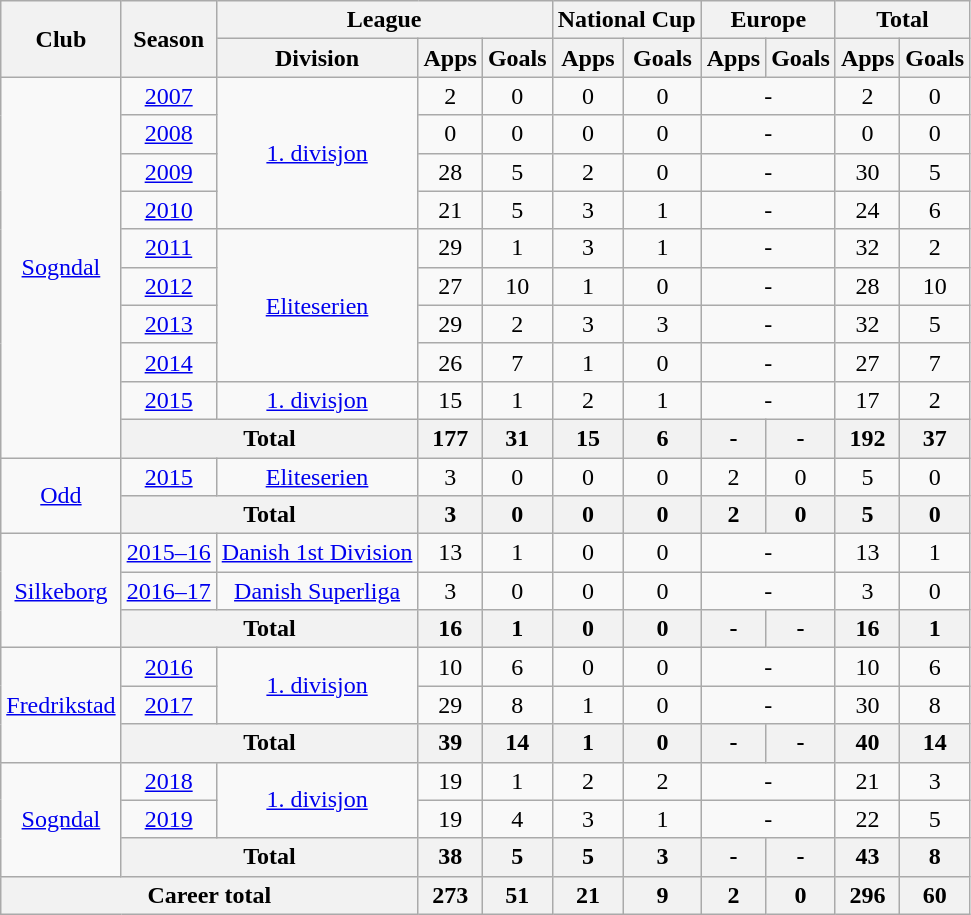<table class="wikitable" style="text-align: center;">
<tr>
<th rowspan="2">Club</th>
<th rowspan="2">Season</th>
<th colspan="3">League</th>
<th colspan="2">National Cup</th>
<th colspan="2">Europe</th>
<th colspan="2">Total</th>
</tr>
<tr>
<th>Division</th>
<th>Apps</th>
<th>Goals</th>
<th>Apps</th>
<th>Goals</th>
<th>Apps</th>
<th>Goals</th>
<th>Apps</th>
<th>Goals</th>
</tr>
<tr>
<td rowspan="10"><a href='#'>Sogndal</a></td>
<td><a href='#'>2007</a></td>
<td rowspan="4"><a href='#'>1. divisjon</a></td>
<td>2</td>
<td>0</td>
<td>0</td>
<td>0</td>
<td colspan="2">-</td>
<td>2</td>
<td>0</td>
</tr>
<tr>
<td><a href='#'>2008</a></td>
<td>0</td>
<td>0</td>
<td>0</td>
<td>0</td>
<td colspan="2">-</td>
<td>0</td>
<td>0</td>
</tr>
<tr>
<td><a href='#'>2009</a></td>
<td>28</td>
<td>5</td>
<td>2</td>
<td>0</td>
<td colspan="2">-</td>
<td>30</td>
<td>5</td>
</tr>
<tr>
<td><a href='#'>2010</a></td>
<td>21</td>
<td>5</td>
<td>3</td>
<td>1</td>
<td colspan="2">-</td>
<td>24</td>
<td>6</td>
</tr>
<tr>
<td><a href='#'>2011</a></td>
<td rowspan="4"><a href='#'>Eliteserien</a></td>
<td>29</td>
<td>1</td>
<td>3</td>
<td>1</td>
<td colspan="2">-</td>
<td>32</td>
<td>2</td>
</tr>
<tr>
<td><a href='#'>2012</a></td>
<td>27</td>
<td>10</td>
<td>1</td>
<td>0</td>
<td colspan="2">-</td>
<td>28</td>
<td>10</td>
</tr>
<tr>
<td><a href='#'>2013</a></td>
<td>29</td>
<td>2</td>
<td>3</td>
<td>3</td>
<td colspan="2">-</td>
<td>32</td>
<td>5</td>
</tr>
<tr>
<td><a href='#'>2014</a></td>
<td>26</td>
<td>7</td>
<td>1</td>
<td>0</td>
<td colspan="2">-</td>
<td>27</td>
<td>7</td>
</tr>
<tr>
<td><a href='#'>2015</a></td>
<td rowspan="1"><a href='#'>1. divisjon</a></td>
<td>15</td>
<td>1</td>
<td>2</td>
<td>1</td>
<td colspan="2">-</td>
<td>17</td>
<td>2</td>
</tr>
<tr>
<th colspan="2">Total</th>
<th>177</th>
<th>31</th>
<th>15</th>
<th>6</th>
<th>-</th>
<th>-</th>
<th>192</th>
<th>37</th>
</tr>
<tr>
<td rowspan="2"><a href='#'>Odd</a></td>
<td><a href='#'>2015</a></td>
<td rowspan="1"><a href='#'>Eliteserien</a></td>
<td>3</td>
<td>0</td>
<td>0</td>
<td>0</td>
<td>2</td>
<td>0</td>
<td>5</td>
<td>0</td>
</tr>
<tr>
<th colspan="2">Total</th>
<th>3</th>
<th>0</th>
<th>0</th>
<th>0</th>
<th>2</th>
<th>0</th>
<th>5</th>
<th>0</th>
</tr>
<tr>
<td rowspan="3"><a href='#'>Silkeborg</a></td>
<td><a href='#'>2015–16</a></td>
<td rowspan="1"><a href='#'>Danish 1st Division</a></td>
<td>13</td>
<td>1</td>
<td>0</td>
<td>0</td>
<td colspan="2">-</td>
<td>13</td>
<td>1</td>
</tr>
<tr>
<td><a href='#'>2016–17</a></td>
<td rowspan="1"><a href='#'>Danish Superliga</a></td>
<td>3</td>
<td>0</td>
<td>0</td>
<td>0</td>
<td colspan="2">-</td>
<td>3</td>
<td>0</td>
</tr>
<tr>
<th colspan="2">Total</th>
<th>16</th>
<th>1</th>
<th>0</th>
<th>0</th>
<th>-</th>
<th>-</th>
<th>16</th>
<th>1</th>
</tr>
<tr>
<td rowspan="3"><a href='#'>Fredrikstad</a></td>
<td><a href='#'>2016</a></td>
<td rowspan="2"><a href='#'>1. divisjon</a></td>
<td>10</td>
<td>6</td>
<td>0</td>
<td>0</td>
<td colspan="2">-</td>
<td>10</td>
<td>6</td>
</tr>
<tr>
<td><a href='#'>2017</a></td>
<td>29</td>
<td>8</td>
<td>1</td>
<td>0</td>
<td colspan="2">-</td>
<td>30</td>
<td>8</td>
</tr>
<tr>
<th colspan="2">Total</th>
<th>39</th>
<th>14</th>
<th>1</th>
<th>0</th>
<th>-</th>
<th>-</th>
<th>40</th>
<th>14</th>
</tr>
<tr>
<td rowspan="3"><a href='#'>Sogndal</a></td>
<td><a href='#'>2018</a></td>
<td rowspan="2"><a href='#'>1. divisjon</a></td>
<td>19</td>
<td>1</td>
<td>2</td>
<td>2</td>
<td colspan="2">-</td>
<td>21</td>
<td>3</td>
</tr>
<tr>
<td><a href='#'>2019</a></td>
<td>19</td>
<td>4</td>
<td>3</td>
<td>1</td>
<td colspan="2">-</td>
<td>22</td>
<td>5</td>
</tr>
<tr>
<th colspan="2">Total</th>
<th>38</th>
<th>5</th>
<th>5</th>
<th>3</th>
<th>-</th>
<th>-</th>
<th>43</th>
<th>8</th>
</tr>
<tr>
<th colspan="3">Career total</th>
<th>273</th>
<th>51</th>
<th>21</th>
<th>9</th>
<th>2</th>
<th>0</th>
<th>296</th>
<th>60</th>
</tr>
</table>
